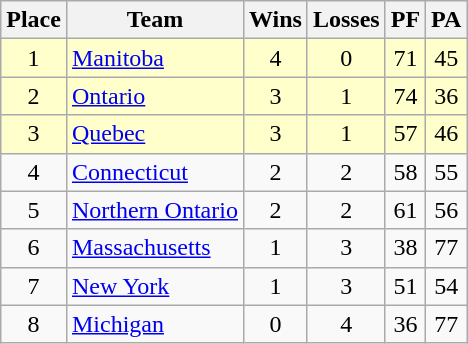<table class="wikitable" style="text-align:center">
<tr>
<th>Place</th>
<th>Team</th>
<th>Wins</th>
<th>Losses</th>
<th>PF</th>
<th>PA</th>
</tr>
<tr bgcolor="#ffffcc">
<td>1</td>
<td align=left><a href='#'>Manitoba</a></td>
<td>4</td>
<td>0</td>
<td>71</td>
<td>45</td>
</tr>
<tr bgcolor="#ffffcc">
<td>2</td>
<td align=left><a href='#'>Ontario</a></td>
<td>3</td>
<td>1</td>
<td>74</td>
<td>36</td>
</tr>
<tr bgcolor="#ffffcc">
<td>3</td>
<td align=left><a href='#'>Quebec</a></td>
<td>3</td>
<td>1</td>
<td>57</td>
<td>46</td>
</tr>
<tr>
<td>4</td>
<td align=left><a href='#'>Connecticut</a></td>
<td>2</td>
<td>2</td>
<td>58</td>
<td>55</td>
</tr>
<tr>
<td>5</td>
<td align=left><a href='#'>Northern Ontario</a></td>
<td>2</td>
<td>2</td>
<td>61</td>
<td>56</td>
</tr>
<tr>
<td>6</td>
<td align=left><a href='#'>Massachusetts</a></td>
<td>1</td>
<td>3</td>
<td>38</td>
<td>77</td>
</tr>
<tr>
<td>7</td>
<td align=left><a href='#'>New York</a></td>
<td>1</td>
<td>3</td>
<td>51</td>
<td>54</td>
</tr>
<tr>
<td>8</td>
<td align=left><a href='#'>Michigan</a></td>
<td>0</td>
<td>4</td>
<td>36</td>
<td>77</td>
</tr>
</table>
